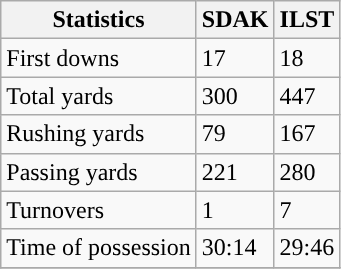<table class="wikitable" style="float: left;">
<tr>
<th>Statistics</th>
<th>SDAK</th>
<th>ILST</th>
</tr>
<tr>
<td>First downs</td>
<td>17</td>
<td>18</td>
</tr>
<tr>
<td>Total yards</td>
<td>300</td>
<td>447</td>
</tr>
<tr>
<td>Rushing yards</td>
<td>79</td>
<td>167</td>
</tr>
<tr>
<td>Passing yards</td>
<td>221</td>
<td>280</td>
</tr>
<tr>
<td>Turnovers</td>
<td>1</td>
<td>7</td>
</tr>
<tr>
<td>Time of possession</td>
<td>30:14</td>
<td>29:46</td>
</tr>
<tr>
</tr>
</table>
